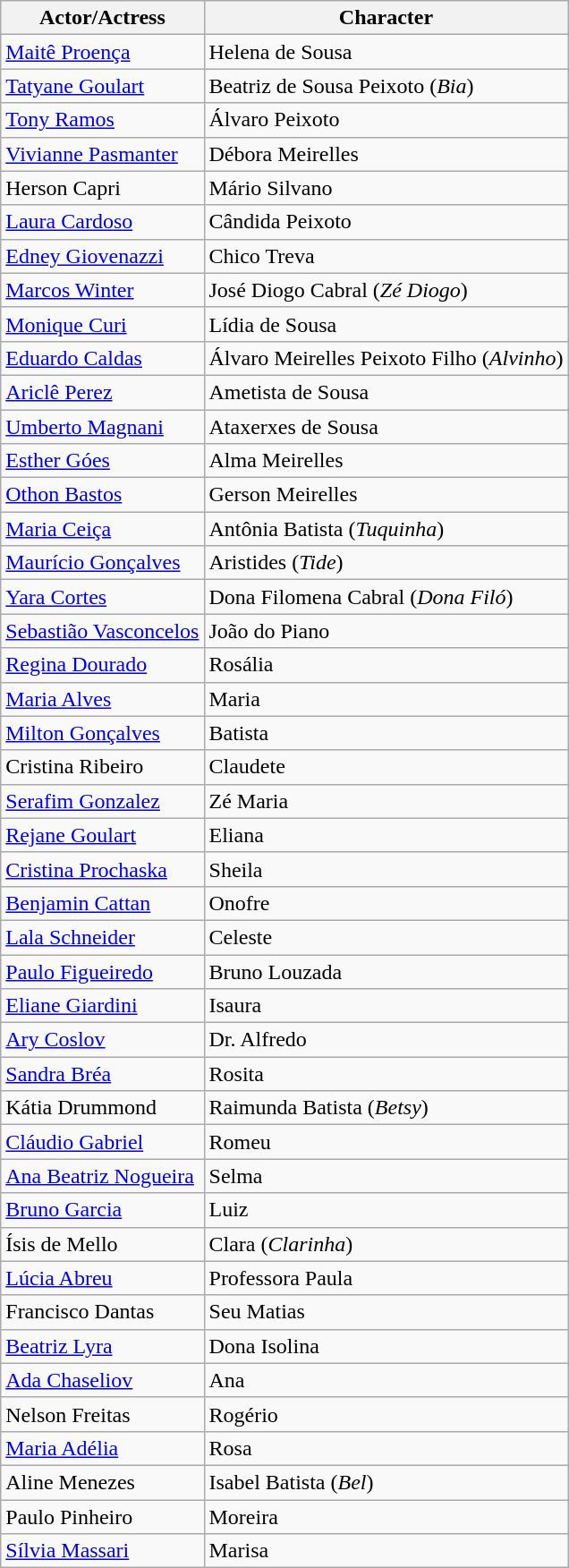<table class="wikitable sortable">
<tr>
<th>Actor/Actress</th>
<th>Character</th>
</tr>
<tr>
<td><a href='#'>Maitê Proença</a></td>
<td>Helena de Sousa</td>
</tr>
<tr>
<td><a href='#'>Tatyane Goulart</a></td>
<td>Beatriz de Sousa Peixoto (<em>Bia</em>)</td>
</tr>
<tr>
<td><a href='#'>Tony Ramos</a></td>
<td>Álvaro Peixoto</td>
</tr>
<tr>
<td><a href='#'>Vivianne Pasmanter</a></td>
<td>Débora Meirelles</td>
</tr>
<tr>
<td>Herson Capri</td>
<td>Mário Silvano</td>
</tr>
<tr>
<td><a href='#'>Laura Cardoso</a></td>
<td>Cândida Peixoto</td>
</tr>
<tr>
<td><a href='#'>Edney Giovenazzi</a></td>
<td>Chico Treva</td>
</tr>
<tr>
<td><a href='#'>Marcos Winter</a></td>
<td>José Diogo Cabral (<em>Zé Diogo</em>)</td>
</tr>
<tr>
<td><a href='#'>Monique Curi</a></td>
<td>Lídia de Sousa</td>
</tr>
<tr>
<td><a href='#'>Eduardo Caldas</a></td>
<td>Álvaro Meirelles Peixoto Filho (<em>Alvinho</em>)</td>
</tr>
<tr>
<td><a href='#'>Ariclê Perez</a></td>
<td>Ametista de Sousa</td>
</tr>
<tr>
<td><a href='#'>Umberto Magnani</a></td>
<td>Ataxerxes de Sousa</td>
</tr>
<tr>
<td><a href='#'>Esther Góes</a></td>
<td>Alma Meirelles</td>
</tr>
<tr>
<td><a href='#'>Othon Bastos</a></td>
<td>Gerson Meirelles</td>
</tr>
<tr>
<td><a href='#'>Maria Ceiça</a></td>
<td>Antônia Batista (<em>Tuquinha</em>)</td>
</tr>
<tr>
<td><a href='#'>Maurício Gonçalves</a></td>
<td>Aristides (<em>Tide</em>)</td>
</tr>
<tr>
<td><a href='#'>Yara Cortes</a></td>
<td>Dona Filomena Cabral (<em>Dona Filó</em>)</td>
</tr>
<tr>
<td><a href='#'>Sebastião Vasconcelos</a></td>
<td>João do Piano</td>
</tr>
<tr>
<td><a href='#'>Regina Dourado</a></td>
<td>Rosália</td>
</tr>
<tr>
<td><a href='#'>Maria Alves</a></td>
<td>Maria</td>
</tr>
<tr>
<td><a href='#'>Milton Gonçalves</a></td>
<td>Batista</td>
</tr>
<tr>
<td>Cristina Ribeiro</td>
<td>Claudete</td>
</tr>
<tr>
<td><a href='#'>Serafim Gonzalez</a></td>
<td>Zé Maria</td>
</tr>
<tr>
<td><a href='#'>Rejane Goulart</a></td>
<td>Eliana</td>
</tr>
<tr>
<td><a href='#'>Cristina Prochaska</a></td>
<td>Sheila</td>
</tr>
<tr>
<td><a href='#'>Benjamin Cattan</a></td>
<td>Onofre</td>
</tr>
<tr>
<td><a href='#'>Lala Schneider</a></td>
<td>Celeste</td>
</tr>
<tr>
<td><a href='#'>Paulo Figueiredo</a></td>
<td>Bruno Louzada</td>
</tr>
<tr>
<td><a href='#'>Eliane Giardini</a></td>
<td>Isaura</td>
</tr>
<tr>
<td><a href='#'>Ary Coslov</a></td>
<td>Dr. Alfredo</td>
</tr>
<tr>
<td><a href='#'>Sandra Bréa</a></td>
<td>Rosita</td>
</tr>
<tr>
<td>Kátia Drummond</td>
<td>Raimunda Batista (<em>Betsy</em>)</td>
</tr>
<tr>
<td><a href='#'>Cláudio Gabriel</a></td>
<td>Romeu</td>
</tr>
<tr>
<td><a href='#'>Ana Beatriz Nogueira</a></td>
<td>Selma</td>
</tr>
<tr>
<td><a href='#'>Bruno Garcia</a></td>
<td>Luiz</td>
</tr>
<tr>
<td>Ísis de Mello</td>
<td>Clara (<em>Clarinha</em>)</td>
</tr>
<tr>
<td><a href='#'>Lúcia Abreu</a></td>
<td>Professora Paula</td>
</tr>
<tr>
<td>Francisco Dantas</td>
<td>Seu Matias</td>
</tr>
<tr>
<td><a href='#'>Beatriz Lyra</a></td>
<td>Dona Isolina</td>
</tr>
<tr>
<td><a href='#'>Ada Chaseliov</a></td>
<td>Ana</td>
</tr>
<tr>
<td>Nelson Freitas</td>
<td>Rogério</td>
</tr>
<tr>
<td><a href='#'>Maria Adélia</a></td>
<td>Rosa</td>
</tr>
<tr>
<td>Aline Menezes</td>
<td>Isabel Batista (<em>Bel</em>)</td>
</tr>
<tr>
<td>Paulo Pinheiro</td>
<td>Moreira</td>
</tr>
<tr>
<td><a href='#'>Sílvia Massari</a></td>
<td>Marisa</td>
</tr>
</table>
